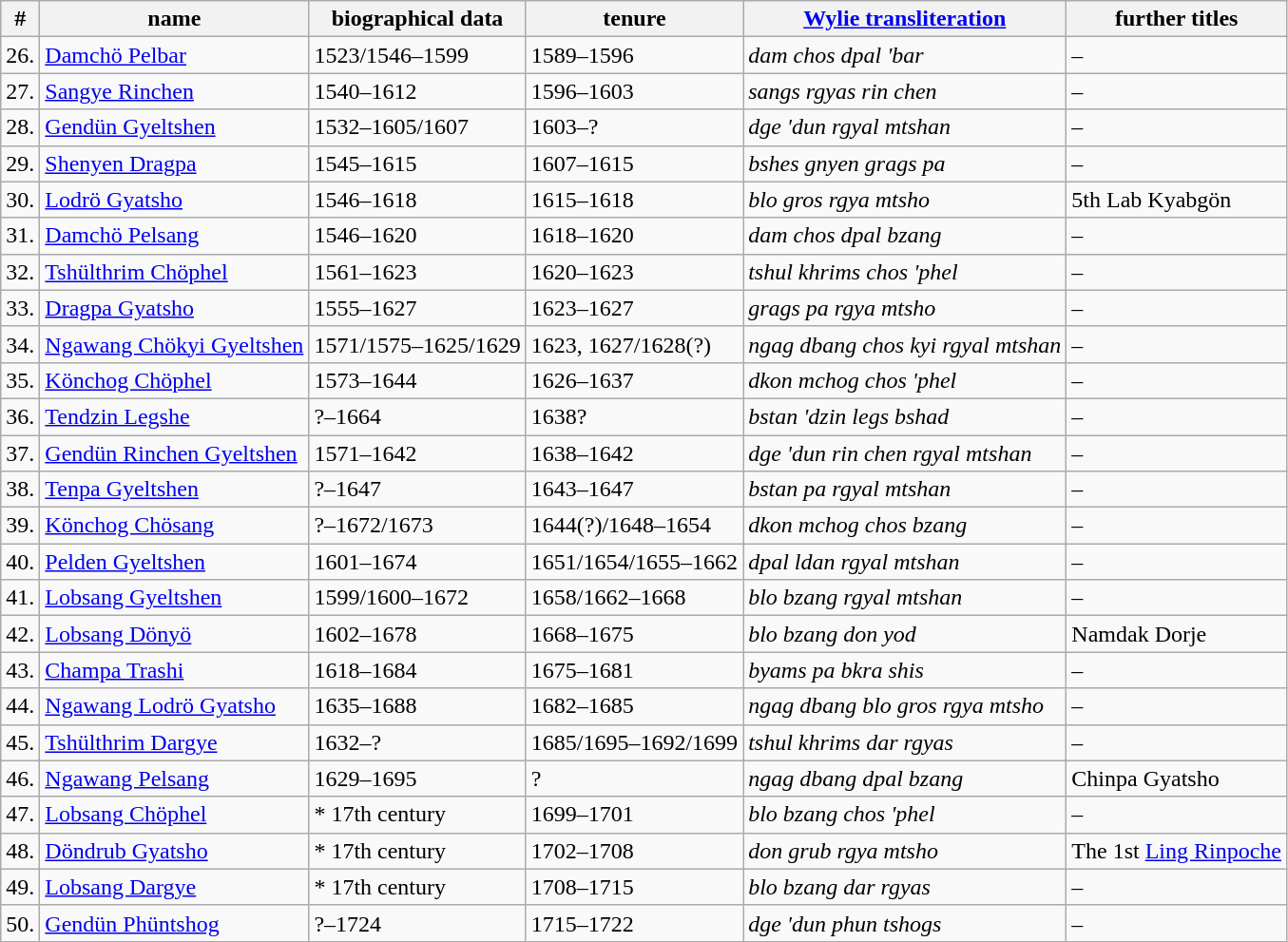<table class="wikitable">
<tr>
<th>#</th>
<th>name</th>
<th>biographical data</th>
<th>tenure</th>
<th><a href='#'>Wylie transliteration</a></th>
<th>further titles</th>
</tr>
<tr>
<td>26.</td>
<td><a href='#'>Damchö Pelbar</a></td>
<td>1523/1546–1599</td>
<td>1589–1596</td>
<td><em>dam chos dpal 'bar</em></td>
<td>–</td>
</tr>
<tr ---->
<td>27.</td>
<td><a href='#'>Sangye Rinchen</a></td>
<td>1540–1612</td>
<td>1596–1603</td>
<td><em>sangs rgyas rin chen</em></td>
<td>–</td>
</tr>
<tr ---->
<td>28.</td>
<td><a href='#'>Gendün Gyeltshen</a></td>
<td>1532–1605/1607</td>
<td>1603–?</td>
<td><em>dge 'dun rgyal mtshan</em></td>
<td>–</td>
</tr>
<tr ---->
<td>29.</td>
<td><a href='#'>Shenyen Dragpa</a></td>
<td>1545–1615</td>
<td>1607–1615</td>
<td><em>bshes gnyen grags pa</em></td>
<td>–</td>
</tr>
<tr ---->
<td>30.</td>
<td><a href='#'>Lodrö Gyatsho</a></td>
<td>1546–1618</td>
<td>1615–1618</td>
<td><em>blo gros rgya mtsho</em></td>
<td>5th Lab Kyabgön</td>
</tr>
<tr ---->
<td>31.</td>
<td><a href='#'>Damchö Pelsang</a></td>
<td>1546–1620</td>
<td>1618–1620</td>
<td><em>dam chos dpal bzang</em></td>
<td>–</td>
</tr>
<tr ---->
<td>32.</td>
<td><a href='#'>Tshülthrim Chöphel</a></td>
<td>1561–1623</td>
<td>1620–1623</td>
<td><em>tshul khrims chos 'phel</em></td>
<td>–</td>
</tr>
<tr ---->
<td>33.</td>
<td><a href='#'>Dragpa Gyatsho</a></td>
<td>1555–1627</td>
<td>1623–1627</td>
<td><em>grags pa rgya mtsho</em></td>
<td>–</td>
</tr>
<tr ---->
<td>34.</td>
<td><a href='#'>Ngawang Chökyi Gyeltshen</a></td>
<td>1571/1575–1625/1629</td>
<td>1623, 1627/1628(?)</td>
<td><em>ngag dbang chos kyi rgyal mtshan</em></td>
<td>–</td>
</tr>
<tr ---->
<td>35.</td>
<td><a href='#'>Könchog Chöphel</a></td>
<td>1573–1644</td>
<td>1626–1637</td>
<td><em>dkon mchog chos 'phel</em></td>
<td>–</td>
</tr>
<tr ---->
<td>36.</td>
<td><a href='#'>Tendzin Legshe</a></td>
<td>?–1664</td>
<td>1638?</td>
<td><em>bstan 'dzin legs bshad</em></td>
<td>–</td>
</tr>
<tr ---->
<td>37.</td>
<td><a href='#'>Gendün Rinchen Gyeltshen</a></td>
<td>1571–1642</td>
<td>1638–1642</td>
<td><em>dge 'dun rin chen rgyal mtshan</em></td>
<td>–</td>
</tr>
<tr ---->
<td>38.</td>
<td><a href='#'>Tenpa Gyeltshen</a></td>
<td>?–1647</td>
<td>1643–1647</td>
<td><em>bstan pa rgyal mtshan</em></td>
<td>–</td>
</tr>
<tr ---->
<td>39.</td>
<td><a href='#'>Könchog Chösang</a></td>
<td>?–1672/1673</td>
<td>1644(?)/1648–1654</td>
<td><em>dkon mchog chos bzang</em></td>
<td>–</td>
</tr>
<tr ---->
<td>40.</td>
<td><a href='#'>Pelden Gyeltshen</a></td>
<td>1601–1674</td>
<td>1651/1654/1655–1662</td>
<td><em>dpal ldan rgyal mtshan</em></td>
<td>–</td>
</tr>
<tr ---->
<td>41.</td>
<td><a href='#'>Lobsang Gyeltshen</a></td>
<td>1599/1600–1672</td>
<td>1658/1662–1668</td>
<td><em>blo bzang rgyal mtshan</em></td>
<td>–</td>
</tr>
<tr ---->
<td>42.</td>
<td><a href='#'>Lobsang Dönyö</a></td>
<td>1602–1678</td>
<td>1668–1675</td>
<td><em>blo bzang don yod</em></td>
<td>Namdak Dorje</td>
</tr>
<tr ---->
<td>43.</td>
<td><a href='#'>Champa Trashi</a></td>
<td>1618–1684</td>
<td>1675–1681</td>
<td><em>byams pa bkra shis</em></td>
<td>–</td>
</tr>
<tr ---->
<td>44.</td>
<td><a href='#'>Ngawang Lodrö Gyatsho</a></td>
<td>1635–1688</td>
<td>1682–1685</td>
<td><em>ngag dbang blo gros rgya mtsho</em></td>
<td>–</td>
</tr>
<tr ---->
<td>45.</td>
<td><a href='#'>Tshülthrim Dargye</a></td>
<td>1632–?</td>
<td>1685/1695–1692/1699</td>
<td><em>tshul khrims dar rgyas</em></td>
<td>–</td>
</tr>
<tr ---->
<td>46.</td>
<td><a href='#'>Ngawang Pelsang</a></td>
<td>1629–1695</td>
<td>?</td>
<td><em>ngag dbang dpal bzang</em></td>
<td>Chinpa Gyatsho</td>
</tr>
<tr ---->
<td>47.</td>
<td><a href='#'>Lobsang Chöphel</a></td>
<td>* 17th century</td>
<td>1699–1701</td>
<td><em>blo bzang chos 'phel</em></td>
<td>–</td>
</tr>
<tr ---->
<td>48.</td>
<td><a href='#'>Döndrub Gyatsho</a></td>
<td>* 17th century</td>
<td>1702–1708</td>
<td><em>don grub rgya mtsho</em></td>
<td>The 1st <a href='#'>Ling Rinpoche</a></td>
</tr>
<tr ---->
<td>49.</td>
<td><a href='#'>Lobsang Dargye</a></td>
<td>* 17th century</td>
<td>1708–1715</td>
<td><em>blo bzang dar rgyas</em></td>
<td>–</td>
</tr>
<tr ---->
<td>50.</td>
<td><a href='#'>Gendün Phüntshog</a></td>
<td>?–1724</td>
<td>1715–1722</td>
<td><em>dge 'dun phun tshogs</em></td>
<td>–</td>
</tr>
</table>
